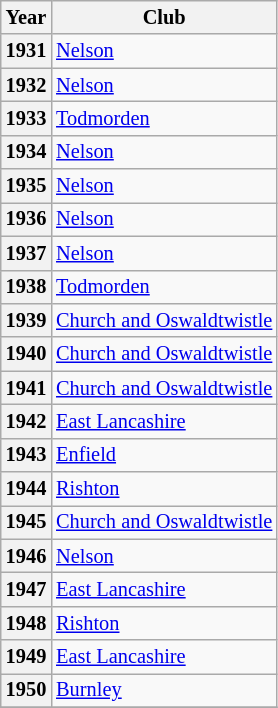<table class="wikitable" style="font-size:85%">
<tr>
<th>Year</th>
<th>Club</th>
</tr>
<tr>
<th scope="row">1931</th>
<td><a href='#'>Nelson</a></td>
</tr>
<tr>
<th scope="row">1932</th>
<td><a href='#'>Nelson</a></td>
</tr>
<tr>
<th scope="row">1933</th>
<td><a href='#'>Todmorden</a></td>
</tr>
<tr>
<th scope="row">1934</th>
<td><a href='#'>Nelson</a></td>
</tr>
<tr>
<th scope="row">1935</th>
<td><a href='#'>Nelson</a></td>
</tr>
<tr>
<th scope="row">1936</th>
<td><a href='#'>Nelson</a></td>
</tr>
<tr>
<th scope="row">1937</th>
<td><a href='#'>Nelson</a></td>
</tr>
<tr>
<th scope="row">1938</th>
<td><a href='#'>Todmorden</a></td>
</tr>
<tr>
<th scope="row">1939</th>
<td><a href='#'>Church and Oswaldtwistle</a></td>
</tr>
<tr>
<th scope="row">1940</th>
<td><a href='#'>Church and Oswaldtwistle</a></td>
</tr>
<tr>
<th scope="row">1941</th>
<td><a href='#'>Church and Oswaldtwistle</a></td>
</tr>
<tr>
<th scope="row">1942</th>
<td><a href='#'>East Lancashire</a></td>
</tr>
<tr>
<th scope="row">1943</th>
<td><a href='#'>Enfield</a></td>
</tr>
<tr>
<th scope="row">1944</th>
<td><a href='#'>Rishton</a></td>
</tr>
<tr>
<th scope="row">1945</th>
<td><a href='#'>Church and Oswaldtwistle</a></td>
</tr>
<tr>
<th scope="row">1946</th>
<td><a href='#'>Nelson</a></td>
</tr>
<tr>
<th scope="row">1947</th>
<td><a href='#'>East Lancashire</a></td>
</tr>
<tr>
<th scope="row">1948</th>
<td><a href='#'>Rishton</a></td>
</tr>
<tr>
<th scope="row">1949</th>
<td><a href='#'>East Lancashire</a></td>
</tr>
<tr>
<th scope="row">1950</th>
<td><a href='#'>Burnley</a></td>
</tr>
<tr>
</tr>
</table>
